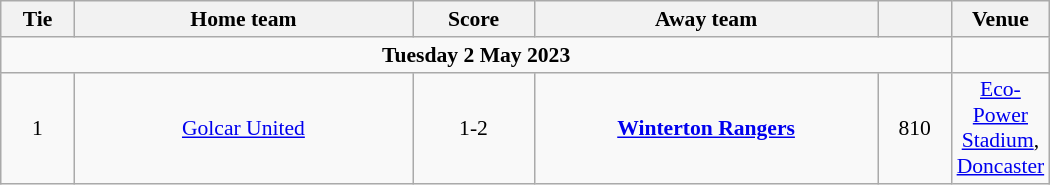<table class="wikitable" style="width:700px;text-align:center;font-size:90%">
<tr>
<th scope="col" style="width: 7.50%">Tie</th>
<th scope="col" style="width:36.25%">Home team</th>
<th scope="col" style="width:12.50%">Score</th>
<th scope="col" style="width:36.25%">Away team</th>
<th scope="col" style="width: 7.50%"></th>
<th scope="col" style="width:36.25%">Venue</th>
</tr>
<tr>
<td colspan="5"><strong>Tuesday 2 May 2023</strong></td>
</tr>
<tr>
<td>1</td>
<td><a href='#'>Golcar United</a></td>
<td>1-2</td>
<td><strong><a href='#'>Winterton Rangers</a></strong></td>
<td>810</td>
<td><a href='#'>Eco-Power Stadium</a>, <a href='#'>Doncaster </a></td>
</tr>
</table>
